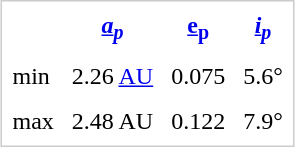<table align="center" style="border:1px solid #CCC; margin-left:15px;" cellpadding="5">
<tr>
<th></th>
<th><em><a href='#'>a<sub>p</sub></a></em></th>
<th><a href='#'>e<sub>p</sub></a></th>
<th><em><a href='#'>i<sub>p</sub></a></em></th>
</tr>
<tr>
<td>min</td>
<td>2.26 <a href='#'>AU</a></td>
<td>0.075</td>
<td>5.6°</td>
</tr>
<tr>
<td>max</td>
<td>2.48 AU</td>
<td>0.122</td>
<td>7.9°</td>
</tr>
</table>
